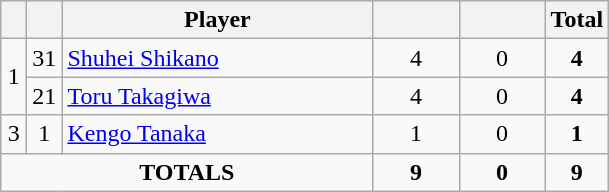<table class="wikitable sortable" style="text-align:center">
<tr>
<th width=10></th>
<th width=10></th>
<th width=200>Player</th>
<th width=50></th>
<th width=50></th>
<th>Total</th>
</tr>
<tr>
<td rowspan="2">1</td>
<td>31</td>
<td align="left"> <a href='#'>Shuhei Shikano</a></td>
<td>4</td>
<td>0</td>
<td><strong>4</strong></td>
</tr>
<tr>
<td>21</td>
<td align="left"> <a href='#'>Toru Takagiwa</a></td>
<td>4</td>
<td>0</td>
<td><strong>4</strong></td>
</tr>
<tr>
<td>3</td>
<td>1</td>
<td align="left"> <a href='#'>Kengo Tanaka</a></td>
<td>1</td>
<td>0</td>
<td><strong>1</strong></td>
</tr>
<tr>
<td colspan="3"><strong>TOTALS</strong></td>
<td><strong>9</strong></td>
<td><strong>0</strong></td>
<td><strong>9</strong></td>
</tr>
</table>
